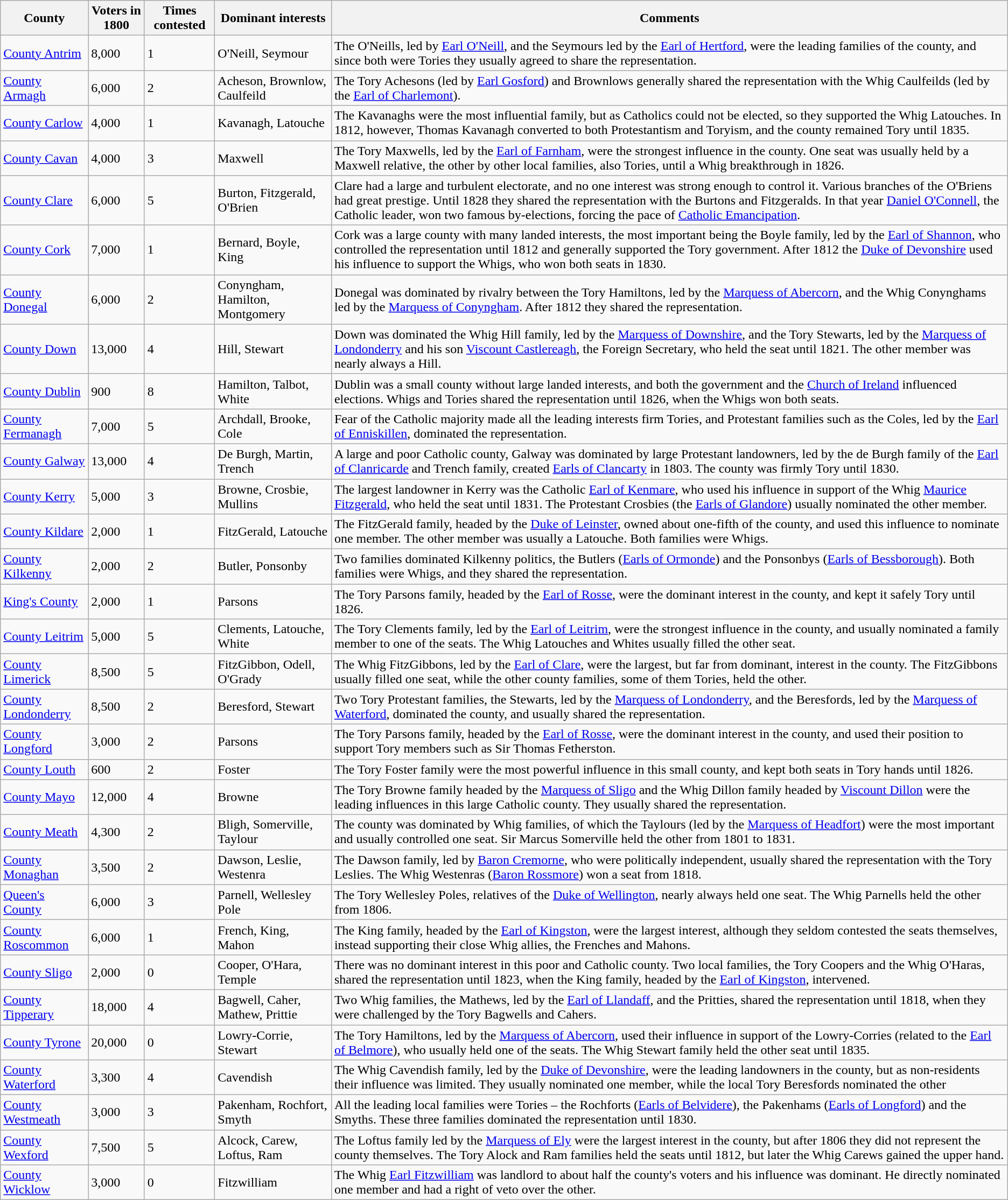<table class="wikitable sortable">
<tr>
<th>County</th>
<th>Voters in 1800</th>
<th>Times contested</th>
<th>Dominant interests</th>
<th>Comments</th>
</tr>
<tr>
<td><a href='#'>County Antrim</a></td>
<td>8,000</td>
<td>1</td>
<td>O'Neill, Seymour</td>
<td>The O'Neills, led by <a href='#'>Earl O'Neill</a>, and the Seymours led by the <a href='#'>Earl of Hertford</a>, were the leading families of the county, and since both were Tories they usually agreed to share the representation.</td>
</tr>
<tr>
<td><a href='#'>County Armagh</a></td>
<td>6,000</td>
<td>2</td>
<td>Acheson, Brownlow, Caulfeild</td>
<td>The Tory Achesons (led by <a href='#'>Earl Gosford</a>) and Brownlows generally shared the representation with the Whig Caulfeilds (led by the <a href='#'>Earl of Charlemont</a>).</td>
</tr>
<tr>
<td><a href='#'>County Carlow</a></td>
<td>4,000</td>
<td>1</td>
<td>Kavanagh, Latouche</td>
<td>The Kavanaghs were the most influential family, but as Catholics could not be elected, so they supported the Whig Latouches. In 1812, however, Thomas Kavanagh converted to both Protestantism and Toryism, and the county remained Tory until 1835.</td>
</tr>
<tr>
<td><a href='#'>County Cavan</a></td>
<td>4,000</td>
<td>3</td>
<td>Maxwell</td>
<td>The Tory Maxwells, led by the <a href='#'>Earl of Farnham</a>, were the strongest influence in the county. One seat was usually held by a Maxwell relative, the other by other local families, also Tories, until a Whig breakthrough in 1826.</td>
</tr>
<tr>
<td><a href='#'>County Clare</a></td>
<td>6,000</td>
<td>5</td>
<td>Burton, Fitzgerald, O'Brien</td>
<td>Clare had a large and turbulent electorate, and no one interest was strong enough to control it. Various branches of the O'Briens had great prestige. Until 1828 they shared the representation with the Burtons and Fitzgeralds. In that year <a href='#'>Daniel O'Connell</a>, the Catholic leader, won two famous by-elections, forcing the pace of <a href='#'>Catholic Emancipation</a>.</td>
</tr>
<tr>
<td><a href='#'>County Cork</a></td>
<td>7,000</td>
<td>1</td>
<td>Bernard, Boyle, King</td>
<td>Cork was a large county with many landed interests, the most important being the Boyle family, led by the <a href='#'>Earl of Shannon</a>, who controlled the representation until 1812 and generally supported the Tory government. After 1812 the <a href='#'>Duke of Devonshire</a> used his influence to support the Whigs, who won both seats in 1830.</td>
</tr>
<tr>
<td><a href='#'>County Donegal</a></td>
<td>6,000</td>
<td>2</td>
<td>Conyngham, Hamilton, Montgomery</td>
<td>Donegal was dominated by rivalry between the Tory Hamiltons, led by the <a href='#'>Marquess of Abercorn</a>, and the Whig Conynghams led by the <a href='#'>Marquess of Conyngham</a>. After 1812 they shared the representation.</td>
</tr>
<tr>
<td><a href='#'>County Down</a></td>
<td>13,000</td>
<td>4</td>
<td>Hill, Stewart</td>
<td>Down was dominated the Whig Hill family, led by the <a href='#'>Marquess of Downshire</a>, and the Tory Stewarts, led by the <a href='#'>Marquess of Londonderry</a> and his son <a href='#'>Viscount Castlereagh</a>, the Foreign Secretary, who held the seat until 1821. The other member was nearly always a Hill.</td>
</tr>
<tr>
<td><a href='#'>County Dublin</a></td>
<td>900</td>
<td>8</td>
<td>Hamilton, Talbot, White</td>
<td>Dublin was a small county without large landed interests, and both the government and the <a href='#'>Church of Ireland</a> influenced elections. Whigs and Tories shared the representation until 1826, when the Whigs won both seats.</td>
</tr>
<tr>
<td><a href='#'>County Fermanagh</a></td>
<td>7,000</td>
<td>5</td>
<td>Archdall, Brooke, Cole</td>
<td>Fear of the Catholic majority made all the leading interests firm Tories, and Protestant families such as the Coles, led by the <a href='#'>Earl of Enniskillen</a>, dominated the representation.</td>
</tr>
<tr>
<td><a href='#'>County Galway</a></td>
<td>13,000</td>
<td>4</td>
<td>De Burgh, Martin, Trench</td>
<td>A large and poor Catholic county, Galway was dominated by large Protestant landowners, led by the de Burgh family of the <a href='#'>Earl of Clanricarde</a> and Trench family, created <a href='#'>Earls of Clancarty</a> in 1803. The county was firmly Tory until 1830.</td>
</tr>
<tr>
<td><a href='#'>County Kerry</a></td>
<td>5,000</td>
<td>3</td>
<td>Browne, Crosbie, Mullins</td>
<td>The largest landowner in Kerry was the Catholic <a href='#'>Earl of Kenmare</a>, who used his influence in support of the Whig <a href='#'>Maurice Fitzgerald</a>, who held the seat until 1831. The Protestant Crosbies (the <a href='#'>Earls of Glandore</a>) usually nominated the other member.</td>
</tr>
<tr>
<td><a href='#'>County Kildare</a></td>
<td>2,000</td>
<td>1</td>
<td>FitzGerald, Latouche</td>
<td>The FitzGerald family, headed by the <a href='#'>Duke of Leinster</a>, owned about one-fifth of the county, and used this influence to nominate one member. The other member was usually a Latouche. Both families were Whigs.</td>
</tr>
<tr>
<td><a href='#'>County Kilkenny</a></td>
<td>2,000</td>
<td>2</td>
<td>Butler, Ponsonby</td>
<td>Two families dominated Kilkenny politics, the Butlers (<a href='#'>Earls of Ormonde</a>) and the Ponsonbys (<a href='#'>Earls of Bessborough</a>). Both families were Whigs, and they shared the representation.</td>
</tr>
<tr>
<td><a href='#'>King's County</a></td>
<td>2,000</td>
<td>1</td>
<td>Parsons</td>
<td>The Tory Parsons family, headed by the <a href='#'>Earl of Rosse</a>, were the dominant interest in the county, and kept it safely Tory until 1826.</td>
</tr>
<tr>
<td><a href='#'>County Leitrim</a></td>
<td>5,000</td>
<td>5</td>
<td>Clements, Latouche, White</td>
<td>The Tory Clements family, led by the <a href='#'>Earl of Leitrim</a>, were the strongest influence in the county, and usually nominated a family member to one of the seats. The Whig Latouches and Whites usually filled the other seat.</td>
</tr>
<tr>
<td><a href='#'>County Limerick</a></td>
<td>8,500</td>
<td>5</td>
<td>FitzGibbon, Odell, O'Grady</td>
<td>The Whig FitzGibbons, led by the <a href='#'>Earl of Clare</a>, were the largest, but far from dominant, interest in the county. The FitzGibbons usually filled one seat, while the other county families, some of them Tories, held the other.</td>
</tr>
<tr>
<td><a href='#'>County Londonderry</a></td>
<td>8,500</td>
<td>2</td>
<td>Beresford, Stewart</td>
<td>Two Tory Protestant families, the Stewarts, led by the <a href='#'>Marquess of Londonderry</a>, and the Beresfords, led by the <a href='#'>Marquess of Waterford</a>, dominated the county, and usually shared the representation.</td>
</tr>
<tr>
<td><a href='#'>County Longford</a></td>
<td>3,000</td>
<td>2</td>
<td>Parsons</td>
<td>The Tory Parsons family, headed by the <a href='#'>Earl of Rosse</a>, were the dominant interest in the county, and used their position to support Tory members such as Sir Thomas Fetherston.</td>
</tr>
<tr>
<td><a href='#'>County Louth</a></td>
<td>600</td>
<td>2</td>
<td>Foster</td>
<td>The Tory Foster family were the most powerful influence in this small county, and kept both seats in Tory hands until 1826.</td>
</tr>
<tr>
<td><a href='#'>County Mayo</a></td>
<td>12,000</td>
<td>4</td>
<td>Browne</td>
<td>The Tory Browne family headed by the <a href='#'>Marquess of Sligo</a> and the Whig Dillon family headed by <a href='#'>Viscount Dillon</a> were the leading influences in this large Catholic county. They usually shared the representation.</td>
</tr>
<tr>
<td><a href='#'>County Meath</a></td>
<td>4,300</td>
<td>2</td>
<td>Bligh, Somerville, Taylour</td>
<td>The county was dominated by Whig families, of which the Taylours (led by the <a href='#'>Marquess of Headfort</a>) were the most important and usually controlled one seat. Sir Marcus Somerville held the other from 1801 to 1831.</td>
</tr>
<tr>
<td><a href='#'>County Monaghan</a></td>
<td>3,500</td>
<td>2</td>
<td>Dawson, Leslie, Westenra</td>
<td>The Dawson family, led by <a href='#'>Baron Cremorne</a>, who were politically independent, usually shared the representation with the Tory Leslies. The Whig Westenras (<a href='#'>Baron Rossmore</a>) won a seat from 1818.</td>
</tr>
<tr>
<td><a href='#'>Queen's County</a></td>
<td>6,000</td>
<td>3</td>
<td>Parnell, Wellesley Pole</td>
<td>The Tory Wellesley Poles, relatives of the <a href='#'>Duke of Wellington</a>, nearly always held one seat. The Whig Parnells held the other from 1806.</td>
</tr>
<tr>
<td><a href='#'>County Roscommon</a></td>
<td>6,000</td>
<td>1</td>
<td>French, King, Mahon</td>
<td>The King family, headed by the <a href='#'>Earl of Kingston</a>, were the largest interest, although they seldom contested the seats themselves, instead supporting their close Whig allies, the Frenches and Mahons.</td>
</tr>
<tr>
<td><a href='#'>County Sligo</a></td>
<td>2,000</td>
<td>0</td>
<td>Cooper, O'Hara, Temple</td>
<td>There was no dominant interest in this poor and Catholic county. Two local families, the Tory Coopers and the Whig O'Haras, shared the representation until 1823, when the King family, headed by the <a href='#'>Earl of Kingston</a>, intervened.</td>
</tr>
<tr>
<td><a href='#'>County Tipperary</a></td>
<td>18,000</td>
<td>4</td>
<td>Bagwell, Caher, Mathew, Prittie</td>
<td>Two Whig families, the Mathews, led by the <a href='#'>Earl of Llandaff</a>, and the Pritties, shared the representation until 1818, when they were challenged by the Tory Bagwells and Cahers.</td>
</tr>
<tr>
<td><a href='#'>County Tyrone</a></td>
<td>20,000</td>
<td>0</td>
<td>Lowry-Corrie, Stewart</td>
<td>The Tory Hamiltons, led by the <a href='#'>Marquess of Abercorn</a>, used their influence in support of the Lowry-Corries (related to the <a href='#'>Earl of Belmore</a>), who usually held one of the seats. The Whig Stewart family held the other seat until 1835.</td>
</tr>
<tr>
<td><a href='#'>County Waterford</a></td>
<td>3,300</td>
<td>4</td>
<td>Cavendish</td>
<td>The Whig Cavendish family, led by the <a href='#'>Duke of Devonshire</a>, were the leading landowners in the county, but as non-residents their influence was limited. They usually nominated one member, while the local Tory Beresfords nominated the other</td>
</tr>
<tr>
<td><a href='#'>County Westmeath</a></td>
<td>3,000</td>
<td>3</td>
<td>Pakenham, Rochfort, Smyth</td>
<td>All the leading local families were Tories – the Rochforts (<a href='#'>Earls of Belvidere</a>), the Pakenhams (<a href='#'>Earls of Longford</a>) and the Smyths. These three families dominated the representation until 1830.</td>
</tr>
<tr>
<td><a href='#'>County Wexford</a></td>
<td>7,500</td>
<td>5</td>
<td>Alcock, Carew, Loftus, Ram</td>
<td>The Loftus family led by the <a href='#'>Marquess of Ely</a> were the largest interest in the county, but after 1806 they did not represent the county themselves. The Tory Alock and Ram families held the seats until 1812, but later the Whig Carews gained the upper hand.</td>
</tr>
<tr>
<td><a href='#'>County Wicklow</a></td>
<td>3,000</td>
<td>0</td>
<td>Fitzwilliam</td>
<td>The Whig <a href='#'>Earl Fitzwilliam</a> was landlord to about half the county's voters and his influence was dominant. He directly nominated one member and had a right of veto over the other.</td>
</tr>
</table>
